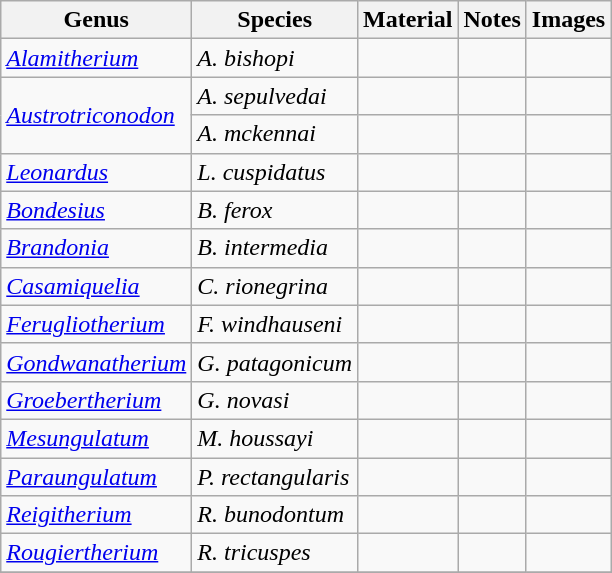<table class="wikitable" align="center">
<tr>
<th>Genus</th>
<th>Species</th>
<th>Material</th>
<th>Notes</th>
<th>Images</th>
</tr>
<tr>
<td><em><a href='#'>Alamitherium</a></em></td>
<td><em>A. bishopi</em></td>
<td></td>
<td></td>
<td></td>
</tr>
<tr>
<td rowspan=2><em><a href='#'>Austrotriconodon</a></em></td>
<td><em>A. sepulvedai</em></td>
<td></td>
<td></td>
<td></td>
</tr>
<tr>
<td><em>A. mckennai</em></td>
<td></td>
<td></td>
<td></td>
</tr>
<tr>
<td><em><a href='#'>Leonardus</a></em></td>
<td><em>L. cuspidatus</em></td>
<td></td>
<td></td>
</tr>
<tr>
<td><em><a href='#'>Bondesius</a></em></td>
<td><em>B. ferox</em></td>
<td></td>
<td></td>
<td></td>
</tr>
<tr>
<td><em><a href='#'>Brandonia</a></em></td>
<td><em>B. intermedia</em></td>
<td></td>
<td></td>
<td></td>
</tr>
<tr>
<td><em><a href='#'>Casamiquelia</a></em></td>
<td><em>C. rionegrina</em></td>
<td></td>
<td></td>
<td></td>
</tr>
<tr>
<td><em><a href='#'>Ferugliotherium</a></em></td>
<td><em>F. windhauseni</em></td>
<td></td>
<td></td>
<td></td>
</tr>
<tr>
<td><em><a href='#'>Gondwanatherium</a></em></td>
<td><em>G. patagonicum</em></td>
<td></td>
<td></td>
<td></td>
</tr>
<tr>
<td><em><a href='#'>Groebertherium</a></em></td>
<td><em>G. novasi</em></td>
<td></td>
<td></td>
<td></td>
</tr>
<tr>
<td><em><a href='#'>Mesungulatum</a></em></td>
<td><em>M. houssayi</em></td>
<td></td>
<td></td>
<td></td>
</tr>
<tr>
<td><em><a href='#'>Paraungulatum</a></em></td>
<td><em>P. rectangularis</em></td>
<td></td>
<td></td>
<td></td>
</tr>
<tr>
<td><em><a href='#'>Reigitherium</a></em></td>
<td><em>R. bunodontum</em></td>
<td></td>
<td></td>
<td></td>
</tr>
<tr>
<td><em><a href='#'>Rougiertherium</a></em></td>
<td><em>R. tricuspes</em></td>
<td></td>
<td></td>
<td></td>
</tr>
<tr>
</tr>
</table>
